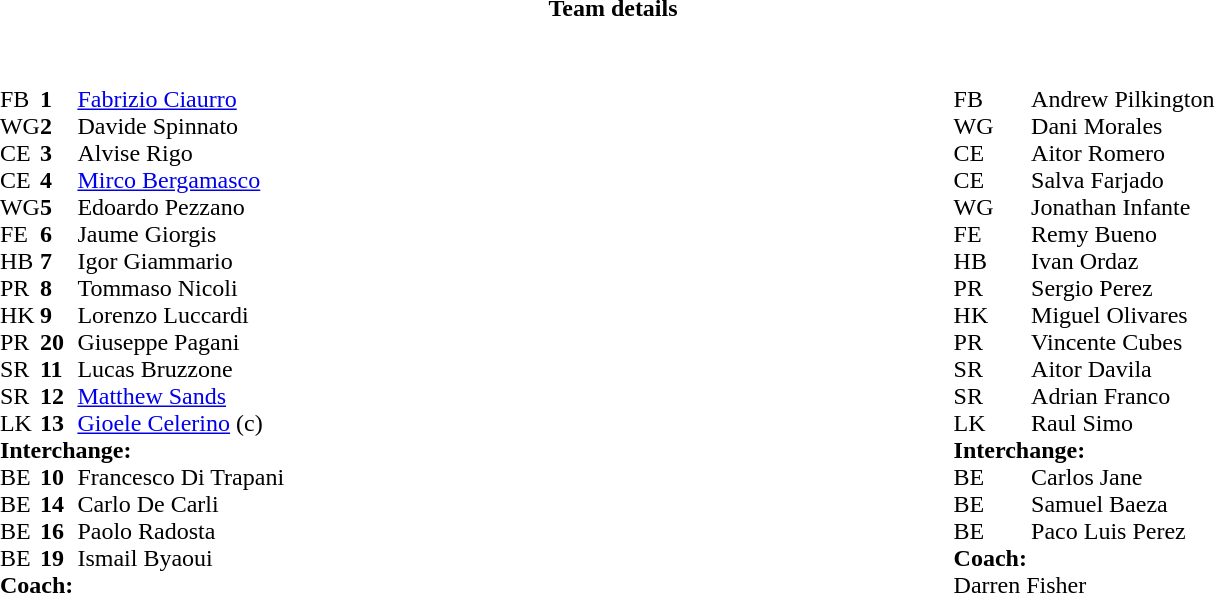<table border="0" width="100%" class="collapsible collapsed">
<tr>
<th>Team details</th>
</tr>
<tr>
<td><br><table style="width:100%;">
<tr>
<td valign="top" width="50%"><br><table style="font-size: 100%" cellspacing="0" cellpadding="0" align="center">
<tr>
<th width="25"></th>
<th width="25"></th>
</tr>
<tr>
<td>FB</td>
<td><strong>1</strong></td>
<td><a href='#'>Fabrizio Ciaurro</a></td>
</tr>
<tr>
<td>WG</td>
<td><strong>2</strong></td>
<td>Davide Spinnato</td>
</tr>
<tr>
<td>CE</td>
<td><strong>3</strong></td>
<td>Alvise Rigo</td>
</tr>
<tr>
<td>CE</td>
<td><strong>4</strong></td>
<td><a href='#'>Mirco Bergamasco</a></td>
</tr>
<tr>
<td>WG</td>
<td><strong>5</strong></td>
<td>Edoardo Pezzano</td>
</tr>
<tr>
<td>FE</td>
<td><strong>6</strong></td>
<td>Jaume Giorgis</td>
</tr>
<tr>
<td>HB</td>
<td><strong>7</strong></td>
<td>Igor Giammario</td>
</tr>
<tr>
<td>PR</td>
<td><strong>8</strong></td>
<td>Tommaso Nicoli</td>
</tr>
<tr>
<td>HK</td>
<td><strong>9</strong></td>
<td>Lorenzo Luccardi</td>
</tr>
<tr>
<td>PR</td>
<td><strong>20</strong></td>
<td>Giuseppe Pagani</td>
</tr>
<tr>
<td>SR</td>
<td><strong>11</strong></td>
<td>Lucas Bruzzone</td>
</tr>
<tr>
<td>SR</td>
<td><strong>12</strong></td>
<td><a href='#'>Matthew Sands</a></td>
</tr>
<tr>
<td>LK</td>
<td><strong>13</strong></td>
<td><a href='#'>Gioele Celerino</a> (c)</td>
</tr>
<tr>
<td colspan=3><strong>Interchange:</strong></td>
</tr>
<tr>
<td>BE</td>
<td><strong>10</strong></td>
<td>Francesco Di Trapani</td>
</tr>
<tr>
<td>BE</td>
<td><strong>14</strong></td>
<td>Carlo De Carli</td>
</tr>
<tr>
<td>BE</td>
<td><strong>16</strong></td>
<td>Paolo Radosta</td>
</tr>
<tr>
<td>BE</td>
<td><strong>19</strong></td>
<td>Ismail Byaoui</td>
</tr>
<tr>
<td colspan=3><strong>Coach:</strong></td>
</tr>
<tr>
<td colspan="4"> </td>
</tr>
</table>
</td>
<td valign="top" width="50%"><br><table style="font-size: 100%" cellspacing="0" cellpadding="0" align="center">
<tr>
<th width="25"></th>
<th width="25"></th>
</tr>
<tr>
<td>FB</td>
<td><strong> </strong></td>
<td>Andrew Pilkington</td>
</tr>
<tr>
<td>WG</td>
<td><strong> </strong></td>
<td>Dani Morales</td>
</tr>
<tr>
<td>CE</td>
<td><strong> </strong></td>
<td>Aitor Romero</td>
</tr>
<tr>
<td>CE</td>
<td><strong> </strong></td>
<td>Salva Farjado</td>
</tr>
<tr>
<td>WG</td>
<td><strong> </strong></td>
<td>Jonathan Infante</td>
</tr>
<tr>
<td>FE</td>
<td><strong> </strong></td>
<td>Remy Bueno</td>
</tr>
<tr>
<td>HB</td>
<td><strong> </strong></td>
<td>Ivan Ordaz</td>
</tr>
<tr>
<td>PR</td>
<td><strong> </strong></td>
<td>Sergio Perez</td>
</tr>
<tr>
<td>HK</td>
<td><strong> </strong></td>
<td>Miguel Olivares</td>
</tr>
<tr>
<td>PR</td>
<td><strong> </strong></td>
<td>Vincente Cubes</td>
</tr>
<tr>
<td>SR</td>
<td><strong> </strong></td>
<td>Aitor Davila</td>
</tr>
<tr>
<td>SR</td>
<td><strong> </strong></td>
<td>Adrian Franco</td>
</tr>
<tr>
<td>LK</td>
<td><strong> </strong></td>
<td>Raul Simo</td>
</tr>
<tr>
<td colspan=3><strong>Interchange:</strong></td>
</tr>
<tr>
<td>BE</td>
<td><strong> </strong></td>
<td>Carlos Jane</td>
</tr>
<tr>
<td>BE</td>
<td><strong> </strong></td>
<td>Samuel Baeza</td>
</tr>
<tr>
<td>BE</td>
<td><strong> </strong></td>
<td>Paco Luis Perez</td>
</tr>
<tr>
<td colspan=3><strong>Coach:</strong></td>
</tr>
<tr>
<td colspan="4"> Darren Fisher</td>
</tr>
</table>
</td>
</tr>
</table>
</td>
</tr>
</table>
